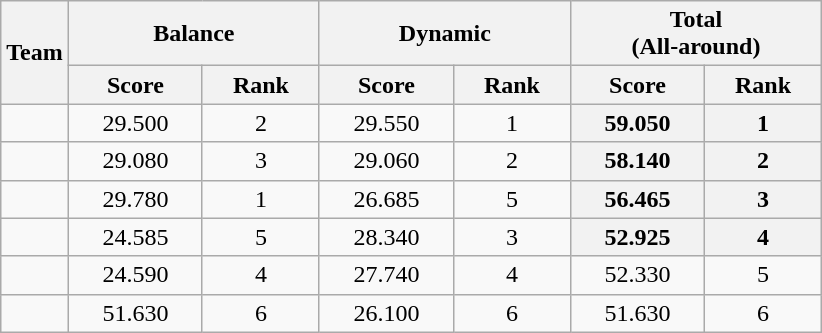<table class="wikitable" style="text-align:center">
<tr>
<th rowspan=2>Team</th>
<th style="width:10em" colspan=2>Balance</th>
<th style="width:10em" colspan=2>Dynamic</th>
<th style="width:10em" colspan=2>Total<br>(All-around)</th>
</tr>
<tr>
<th>Score</th>
<th>Rank</th>
<th>Score</th>
<th>Rank</th>
<th>Score</th>
<th>Rank</th>
</tr>
<tr>
<td align="left"></td>
<td>29.500</td>
<td>2</td>
<td>29.550</td>
<td>1</td>
<th>59.050</th>
<th>1</th>
</tr>
<tr>
<td align="left"></td>
<td>29.080</td>
<td>3</td>
<td>29.060</td>
<td>2</td>
<th>58.140</th>
<th>2</th>
</tr>
<tr>
<td align="left"></td>
<td>29.780</td>
<td>1</td>
<td>26.685</td>
<td>5</td>
<th>56.465</th>
<th>3</th>
</tr>
<tr>
<td align="left"></td>
<td>24.585</td>
<td>5</td>
<td>28.340</td>
<td>3</td>
<th>52.925</th>
<th>4</th>
</tr>
<tr>
<td align="left"></td>
<td>24.590</td>
<td>4</td>
<td>27.740</td>
<td>4</td>
<td>52.330</td>
<td>5</td>
</tr>
<tr>
<td align="left"></td>
<td>51.630</td>
<td>6</td>
<td>26.100</td>
<td>6</td>
<td>51.630</td>
<td>6</td>
</tr>
</table>
